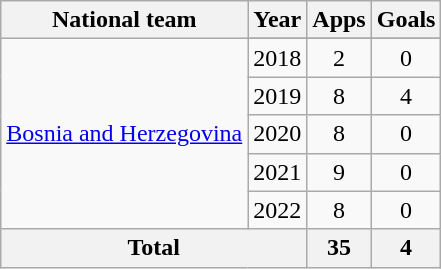<table class="wikitable" style="text-align:center">
<tr>
<th>National team</th>
<th>Year</th>
<th>Apps</th>
<th>Goals</th>
</tr>
<tr>
<td rowspan=6><a href='#'>Bosnia and Herzegovina</a></td>
</tr>
<tr>
<td>2018</td>
<td>2</td>
<td>0</td>
</tr>
<tr>
<td>2019</td>
<td>8</td>
<td>4</td>
</tr>
<tr>
<td>2020</td>
<td>8</td>
<td>0</td>
</tr>
<tr>
<td>2021</td>
<td>9</td>
<td>0</td>
</tr>
<tr>
<td>2022</td>
<td>8</td>
<td>0</td>
</tr>
<tr>
<th colspan=2>Total</th>
<th>35</th>
<th>4</th>
</tr>
</table>
